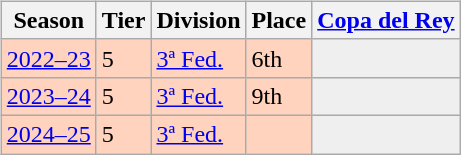<table>
<tr>
<td valign="top" width=0%><br><table class="wikitable">
<tr style="background:#f0f6fa;">
<th>Season</th>
<th>Tier</th>
<th>Division</th>
<th>Place</th>
<th><a href='#'>Copa del Rey</a></th>
</tr>
<tr>
<td style="background:#FFD3BD;"><a href='#'>2022–23</a></td>
<td style="background:#FFD3BD;">5</td>
<td style="background:#FFD3BD;"><a href='#'>3ª Fed.</a></td>
<td style="background:#FFD3BD;">6th</td>
<th style="background:#efefef;"></th>
</tr>
<tr>
<td style="background:#FFD3BD;"><a href='#'>2023–24</a></td>
<td style="background:#FFD3BD;">5</td>
<td style="background:#FFD3BD;"><a href='#'>3ª Fed.</a></td>
<td style="background:#FFD3BD;">9th</td>
<th style="background:#efefef;"></th>
</tr>
<tr>
<td style="background:#FFD3BD;"><a href='#'>2024–25</a></td>
<td style="background:#FFD3BD;">5</td>
<td style="background:#FFD3BD;"><a href='#'>3ª Fed.</a></td>
<td style="background:#FFD3BD;"></td>
<th style="background:#efefef;"></th>
</tr>
</table>
</td>
</tr>
</table>
